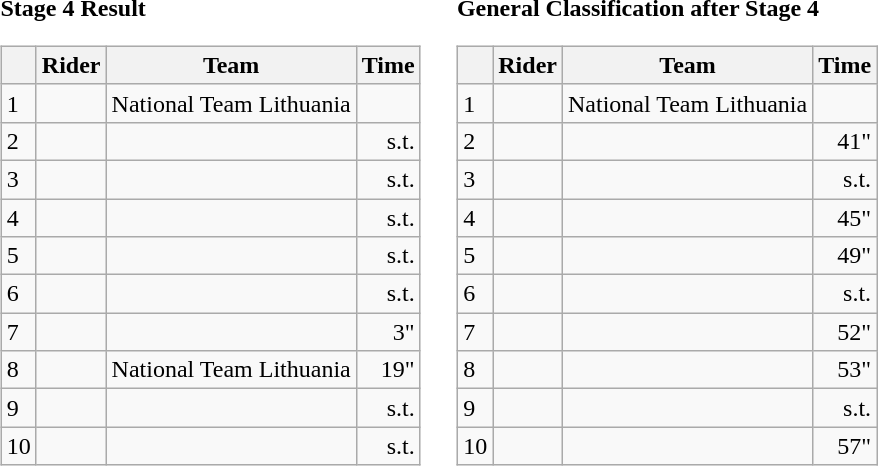<table>
<tr>
<td><strong>Stage 4 Result</strong><br><table class="wikitable">
<tr>
<th></th>
<th>Rider</th>
<th>Team</th>
<th>Time</th>
</tr>
<tr>
<td>1</td>
<td> </td>
<td>National Team Lithuania</td>
<td align="right"></td>
</tr>
<tr>
<td>2</td>
<td></td>
<td></td>
<td align="right">s.t.</td>
</tr>
<tr>
<td>3</td>
<td></td>
<td></td>
<td align="right">s.t.</td>
</tr>
<tr>
<td>4</td>
<td></td>
<td></td>
<td align="right">s.t.</td>
</tr>
<tr>
<td>5</td>
<td></td>
<td></td>
<td align="right">s.t.</td>
</tr>
<tr>
<td>6</td>
<td></td>
<td></td>
<td align="right">s.t.</td>
</tr>
<tr>
<td>7</td>
<td></td>
<td></td>
<td align="right">3"</td>
</tr>
<tr>
<td>8</td>
<td></td>
<td>National Team Lithuania</td>
<td align="right">19"</td>
</tr>
<tr>
<td>9</td>
<td></td>
<td></td>
<td align="right">s.t.</td>
</tr>
<tr>
<td>10</td>
<td></td>
<td></td>
<td align="right">s.t.</td>
</tr>
</table>
</td>
<td></td>
<td><strong>General Classification after Stage 4</strong><br><table class="wikitable">
<tr>
<th></th>
<th>Rider</th>
<th>Team</th>
<th>Time</th>
</tr>
<tr>
<td>1</td>
<td> </td>
<td>National Team Lithuania</td>
<td align="right"></td>
</tr>
<tr>
<td>2</td>
<td> </td>
<td></td>
<td align="right">41"</td>
</tr>
<tr>
<td>3</td>
<td></td>
<td></td>
<td align="right">s.t.</td>
</tr>
<tr>
<td>4</td>
<td></td>
<td></td>
<td align="right">45"</td>
</tr>
<tr>
<td>5</td>
<td></td>
<td></td>
<td align="right">49"</td>
</tr>
<tr>
<td>6</td>
<td></td>
<td></td>
<td align="right">s.t.</td>
</tr>
<tr>
<td>7</td>
<td></td>
<td></td>
<td align="right">52"</td>
</tr>
<tr>
<td>8</td>
<td></td>
<td></td>
<td align="right">53"</td>
</tr>
<tr>
<td>9</td>
<td></td>
<td></td>
<td align="right">s.t.</td>
</tr>
<tr>
<td>10</td>
<td></td>
<td></td>
<td align="right">57"</td>
</tr>
</table>
</td>
</tr>
</table>
